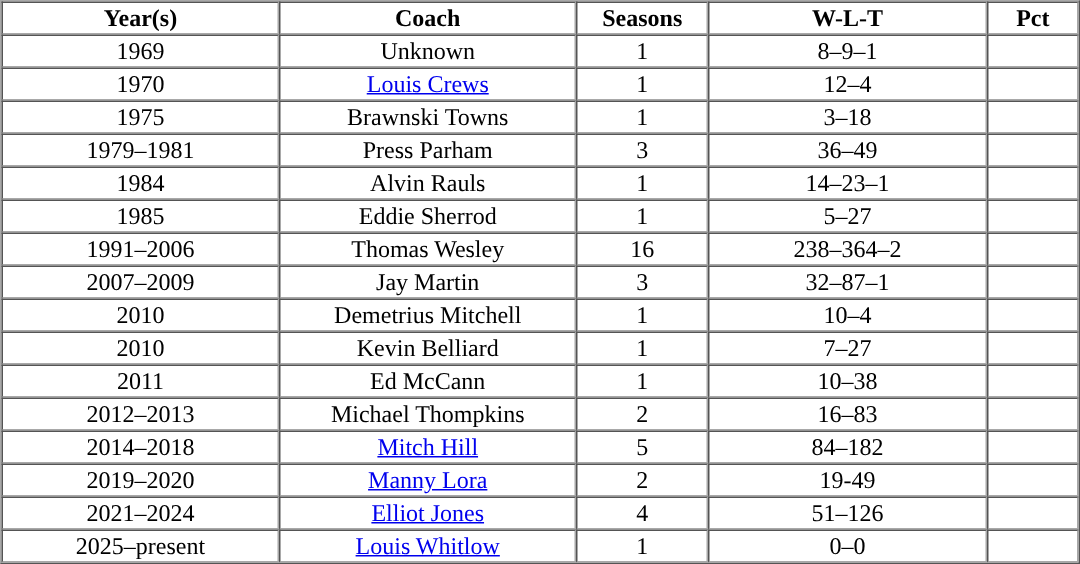<table cellpadding="1" border="1" cellspacing="0" width="57%" style="text-align:center;">
<tr>
<th width="15%">Year(s)</th>
<th width="16%">Coach</th>
<th width="6%">Seasons</th>
<th width="15%">W-L-T</th>
<th width="5%">Pct</th>
</tr>
<tr>
<td>1969</td>
<td>Unknown</td>
<td>1</td>
<td>8–9–1</td>
<td></td>
</tr>
<tr>
<td>1970</td>
<td><a href='#'>Louis Crews</a></td>
<td>1</td>
<td>12–4</td>
<td></td>
</tr>
<tr>
<td>1975</td>
<td>Brawnski Towns</td>
<td>1</td>
<td>3–18</td>
<td></td>
</tr>
<tr>
<td>1979–1981</td>
<td>Press Parham</td>
<td>3</td>
<td>36–49</td>
<td></td>
</tr>
<tr>
<td>1984</td>
<td>Alvin Rauls</td>
<td>1</td>
<td>14–23–1</td>
<td></td>
</tr>
<tr>
<td>1985</td>
<td>Eddie Sherrod</td>
<td>1</td>
<td>5–27</td>
<td></td>
</tr>
<tr>
<td>1991–2006</td>
<td>Thomas Wesley</td>
<td>16</td>
<td>238–364–2</td>
<td></td>
</tr>
<tr>
<td>2007–2009</td>
<td>Jay Martin</td>
<td>3</td>
<td>32–87–1</td>
<td></td>
</tr>
<tr>
<td>2010</td>
<td>Demetrius Mitchell</td>
<td>1</td>
<td>10–4</td>
<td></td>
</tr>
<tr>
<td>2010</td>
<td>Kevin Belliard</td>
<td>1</td>
<td>7–27</td>
<td></td>
</tr>
<tr>
<td>2011</td>
<td>Ed McCann</td>
<td>1</td>
<td>10–38</td>
<td></td>
</tr>
<tr>
<td>2012–2013</td>
<td>Michael Thompkins</td>
<td>2</td>
<td>16–83</td>
<td></td>
</tr>
<tr>
<td>2014–2018</td>
<td><a href='#'>Mitch Hill</a></td>
<td>5</td>
<td>84–182</td>
<td></td>
</tr>
<tr>
<td>2019–2020</td>
<td><a href='#'>Manny Lora</a></td>
<td>2</td>
<td>19-49</td>
<td></td>
</tr>
<tr>
<td>2021–2024</td>
<td><a href='#'>Elliot Jones</a></td>
<td>4</td>
<td>51–126</td>
<td></td>
</tr>
<tr>
<td>2025–present</td>
<td><a href='#'>Louis Whitlow</a></td>
<td>1</td>
<td>0–0</td>
<td><br></td>
</tr>
</table>
